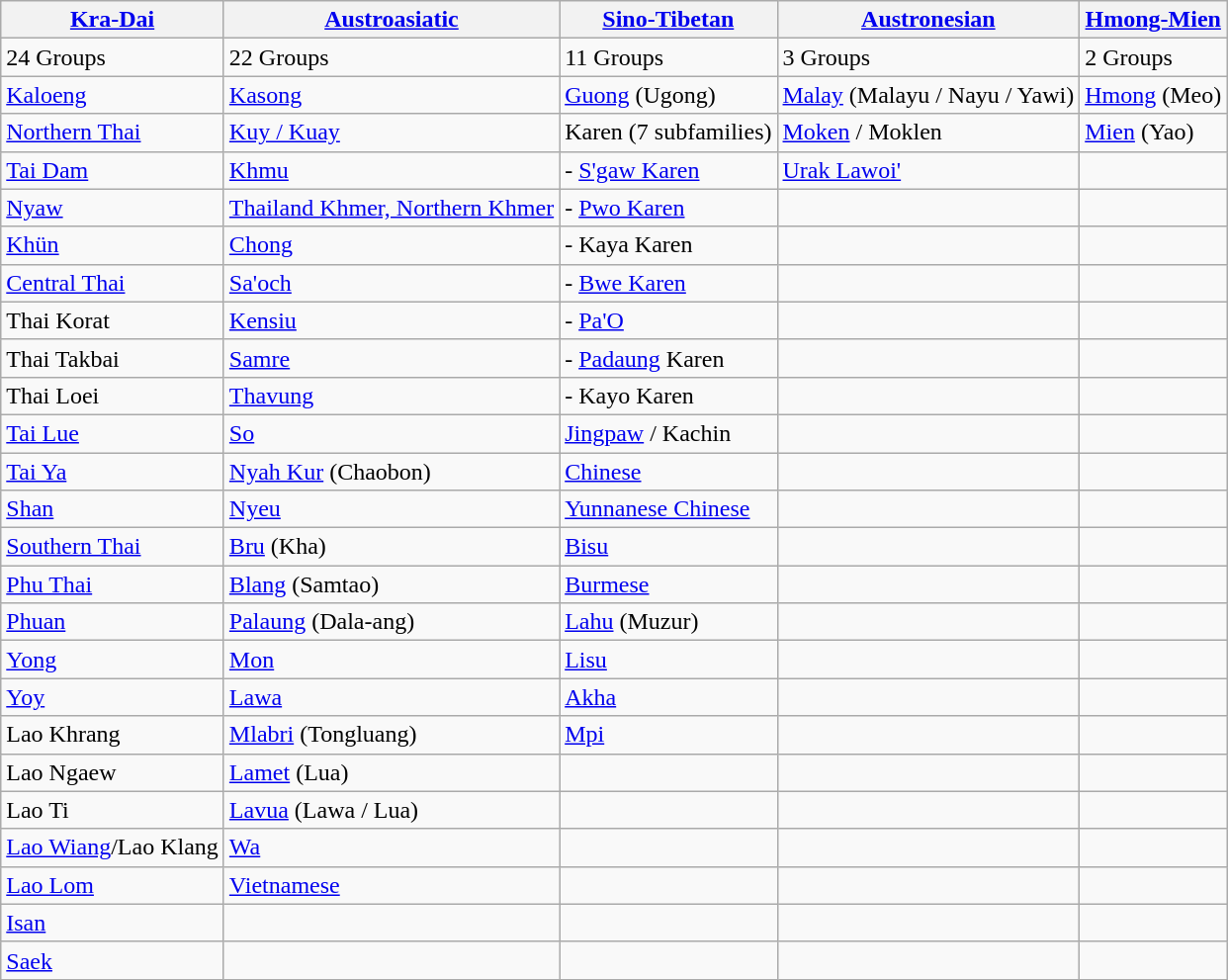<table class="wikitable sortable">
<tr>
<th><a href='#'>Kra-Dai</a></th>
<th><a href='#'>Austroasiatic</a></th>
<th><a href='#'>Sino-Tibetan</a></th>
<th><a href='#'>Austronesian</a></th>
<th><a href='#'>Hmong-Mien</a></th>
</tr>
<tr>
<td>24 Groups</td>
<td>22 Groups</td>
<td>11 Groups</td>
<td>3 Groups</td>
<td>2 Groups</td>
</tr>
<tr>
<td><a href='#'>Kaloeng</a></td>
<td><a href='#'>Kasong</a></td>
<td><a href='#'>Guong</a> (Ugong)</td>
<td><a href='#'>Malay</a> (Malayu / Nayu / Yawi)</td>
<td><a href='#'>Hmong</a> (Meo)</td>
</tr>
<tr>
<td><a href='#'>Northern Thai</a></td>
<td><a href='#'>Kuy / Kuay</a></td>
<td>Karen (7 subfamilies)</td>
<td><a href='#'>Moken</a> / Moklen</td>
<td><a href='#'>Mien</a> (Yao)</td>
</tr>
<tr>
<td><a href='#'>Tai Dam</a></td>
<td><a href='#'>Khmu</a></td>
<td>- <a href='#'>S'gaw Karen</a></td>
<td><a href='#'>Urak Lawoi'</a></td>
<td></td>
</tr>
<tr>
<td><a href='#'>Nyaw</a></td>
<td><a href='#'>Thailand Khmer, Northern Khmer</a></td>
<td>- <a href='#'>Pwo Karen</a></td>
<td></td>
<td></td>
</tr>
<tr>
<td><a href='#'>Khün</a></td>
<td><a href='#'>Chong</a></td>
<td>- Kaya Karen</td>
<td></td>
<td></td>
</tr>
<tr>
<td><a href='#'>Central Thai</a></td>
<td><a href='#'>Sa'och</a></td>
<td>- <a href='#'>Bwe Karen</a></td>
<td></td>
<td></td>
</tr>
<tr>
<td>Thai Korat</td>
<td><a href='#'>Kensiu</a></td>
<td>- <a href='#'>Pa'O</a></td>
<td></td>
<td></td>
</tr>
<tr>
<td>Thai Takbai</td>
<td><a href='#'>Samre</a></td>
<td>- <a href='#'>Padaung</a> Karen</td>
<td></td>
<td></td>
</tr>
<tr>
<td>Thai Loei</td>
<td><a href='#'>Thavung</a></td>
<td>- Kayo Karen</td>
<td></td>
<td></td>
</tr>
<tr>
<td><a href='#'>Tai Lue</a></td>
<td><a href='#'>So</a></td>
<td><a href='#'>Jingpaw</a> / Kachin</td>
<td></td>
<td></td>
</tr>
<tr>
<td><a href='#'>Tai Ya</a></td>
<td><a href='#'>Nyah Kur</a> (Chaobon)</td>
<td><a href='#'>Chinese</a></td>
<td></td>
<td></td>
</tr>
<tr>
<td><a href='#'>Shan</a></td>
<td><a href='#'>Nyeu</a></td>
<td><a href='#'>Yunnanese Chinese</a></td>
<td></td>
<td></td>
</tr>
<tr>
<td><a href='#'>Southern Thai</a></td>
<td><a href='#'>Bru</a> (Kha)</td>
<td><a href='#'>Bisu</a></td>
<td></td>
<td></td>
</tr>
<tr>
<td><a href='#'>Phu Thai</a></td>
<td><a href='#'>Blang</a> (Samtao)</td>
<td><a href='#'>Burmese</a></td>
<td></td>
<td></td>
</tr>
<tr>
<td><a href='#'>Phuan</a></td>
<td><a href='#'>Palaung</a> (Dala-ang)</td>
<td><a href='#'>Lahu</a> (Muzur)</td>
<td></td>
<td></td>
</tr>
<tr>
<td><a href='#'>Yong</a></td>
<td><a href='#'>Mon</a></td>
<td><a href='#'>Lisu</a></td>
<td></td>
<td></td>
</tr>
<tr>
<td><a href='#'>Yoy</a></td>
<td><a href='#'>Lawa</a></td>
<td><a href='#'>Akha</a></td>
<td></td>
<td></td>
</tr>
<tr>
<td>Lao Khrang</td>
<td><a href='#'>Mlabri</a> (Tongluang)</td>
<td><a href='#'>Mpi</a></td>
<td></td>
<td></td>
</tr>
<tr>
<td>Lao Ngaew</td>
<td><a href='#'>Lamet</a> (Lua)</td>
<td></td>
<td></td>
<td></td>
</tr>
<tr>
<td>Lao Ti</td>
<td><a href='#'>Lavua</a> (Lawa / Lua)</td>
<td></td>
<td></td>
<td></td>
</tr>
<tr>
<td><a href='#'>Lao Wiang</a>/Lao Klang</td>
<td><a href='#'>Wa</a></td>
<td></td>
<td></td>
<td></td>
</tr>
<tr>
<td><a href='#'>Lao Lom</a></td>
<td><a href='#'>Vietnamese</a></td>
<td></td>
<td></td>
<td></td>
</tr>
<tr>
<td><a href='#'>Isan</a></td>
<td></td>
<td></td>
<td></td>
<td></td>
</tr>
<tr>
<td><a href='#'>Saek</a></td>
<td></td>
<td></td>
<td></td>
<td></td>
</tr>
</table>
